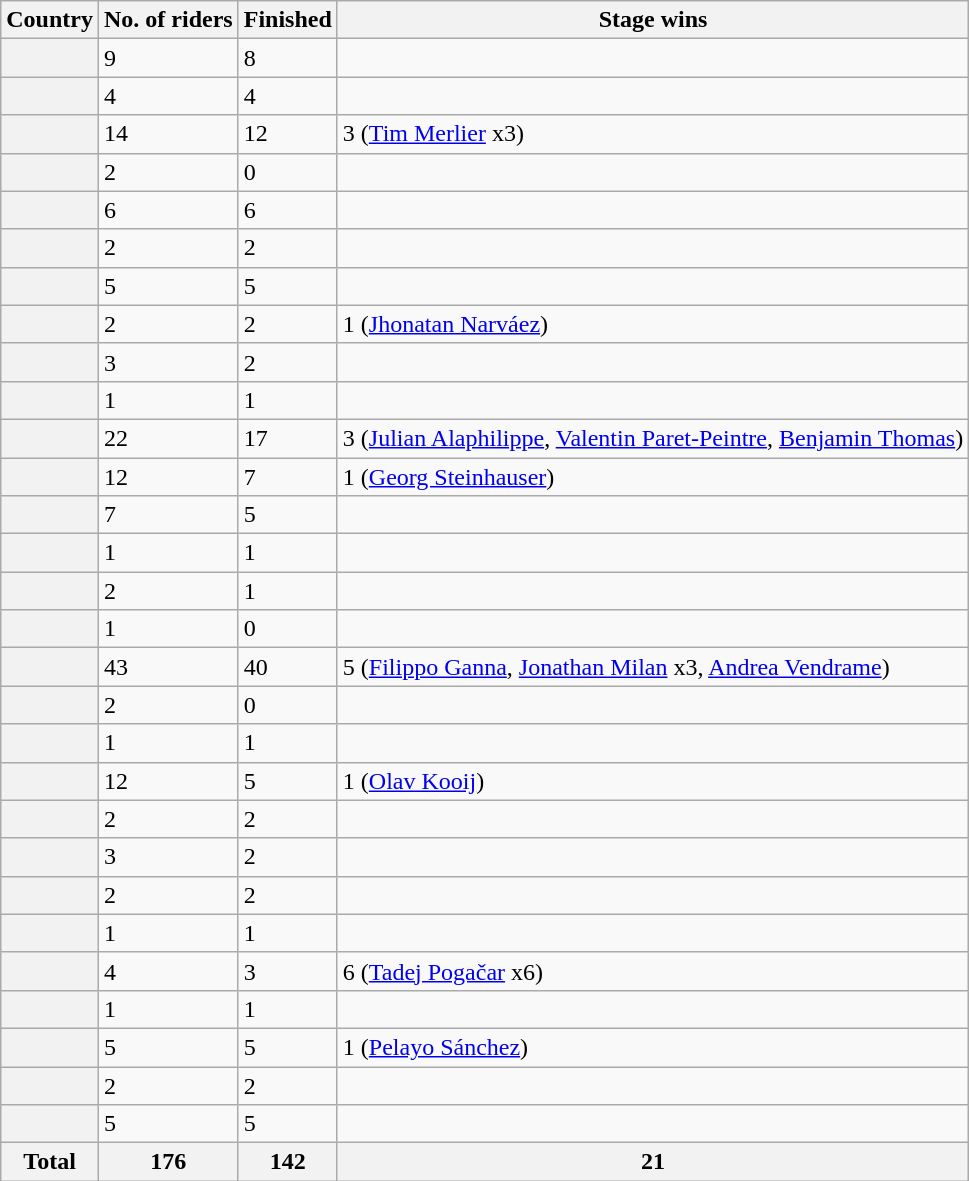<table class="wikitable sortable plainrowheaders">
<tr>
<th scope="col">Country</th>
<th scope="col">No. of riders</th>
<th scope="col">Finished</th>
<th scope="col">Stage wins</th>
</tr>
<tr>
<th scope="row"></th>
<td>9</td>
<td>8</td>
<td></td>
</tr>
<tr>
<th scope="row"></th>
<td>4</td>
<td>4</td>
<td></td>
</tr>
<tr>
<th scope="row"></th>
<td>14</td>
<td>12</td>
<td>3 (<a href='#'>Tim Merlier</a> x3)</td>
</tr>
<tr>
<th scope="row"></th>
<td>2</td>
<td>0</td>
<td></td>
</tr>
<tr>
<th scope="row"></th>
<td>6</td>
<td>6</td>
<td></td>
</tr>
<tr>
<th scope="row"></th>
<td>2</td>
<td>2</td>
<td></td>
</tr>
<tr>
<th scope="row"></th>
<td>5</td>
<td>5</td>
<td></td>
</tr>
<tr>
<th scope="row"></th>
<td>2</td>
<td>2</td>
<td>1 (<a href='#'>Jhonatan Narváez</a>)</td>
</tr>
<tr>
<th scope="row"></th>
<td>3</td>
<td>2</td>
<td></td>
</tr>
<tr>
<th scope="row"></th>
<td>1</td>
<td>1</td>
<td></td>
</tr>
<tr>
<th scope="row"></th>
<td>22</td>
<td>17</td>
<td>3 (<a href='#'>Julian Alaphilippe</a>, <a href='#'>Valentin Paret-Peintre</a>, <a href='#'>Benjamin Thomas</a>)</td>
</tr>
<tr>
<th scope="row"></th>
<td>12</td>
<td>7</td>
<td>1 (<a href='#'>Georg Steinhauser</a>)</td>
</tr>
<tr>
<th scope="row"></th>
<td>7</td>
<td>5</td>
<td></td>
</tr>
<tr>
<th scope="row"></th>
<td>1</td>
<td>1</td>
<td></td>
</tr>
<tr>
<th scope="row"></th>
<td>2</td>
<td>1</td>
<td></td>
</tr>
<tr>
<th scope="row"></th>
<td>1</td>
<td>0</td>
<td></td>
</tr>
<tr>
<th scope="row"></th>
<td>43</td>
<td>40</td>
<td>5 (<a href='#'>Filippo Ganna</a>, <a href='#'>Jonathan Milan</a> x3, <a href='#'>Andrea Vendrame</a>)</td>
</tr>
<tr>
<th scope="row"></th>
<td>2</td>
<td>0</td>
<td></td>
</tr>
<tr>
<th scope="row"></th>
<td>1</td>
<td>1</td>
<td></td>
</tr>
<tr>
<th scope="row"></th>
<td>12</td>
<td>5</td>
<td>1 (<a href='#'>Olav Kooij</a>)</td>
</tr>
<tr>
<th scope="row"></th>
<td>2</td>
<td>2</td>
<td></td>
</tr>
<tr>
<th scope="row"></th>
<td>3</td>
<td>2</td>
<td></td>
</tr>
<tr>
<th scope="row"></th>
<td>2</td>
<td>2</td>
<td></td>
</tr>
<tr>
<th scope="row"></th>
<td>1</td>
<td>1</td>
<td></td>
</tr>
<tr>
<th scope="row"></th>
<td>4</td>
<td>3</td>
<td>6 (<a href='#'>Tadej Pogačar</a> x6)</td>
</tr>
<tr>
<th scope="row"></th>
<td>1</td>
<td>1</td>
<td></td>
</tr>
<tr>
<th scope="row"></th>
<td>5</td>
<td>5</td>
<td>1 (<a href='#'>Pelayo Sánchez</a>)</td>
</tr>
<tr>
<th scope="row"></th>
<td>2</td>
<td>2</td>
<td></td>
</tr>
<tr>
<th scope="row"></th>
<td>5</td>
<td>5</td>
<td></td>
</tr>
<tr>
<th scope="row">Total</th>
<th>176</th>
<th>142</th>
<th>21</th>
</tr>
</table>
